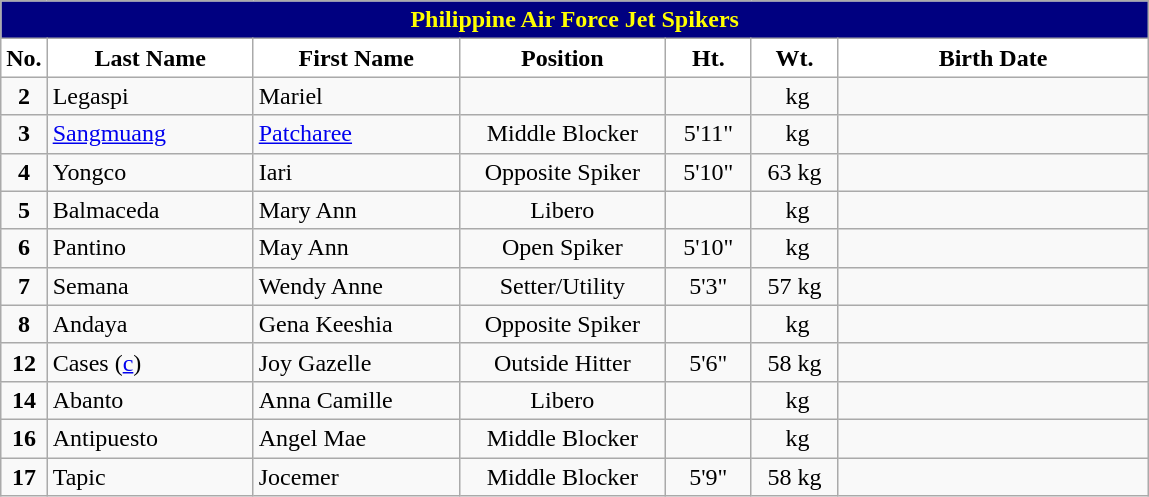<table class="wikitable" style="text-align:center;">
<tr>
<td colspan="8" style= "background: #000080; color: yellow; text-align: center"><strong>Philippine Air Force Jet Spikers</strong></td>
</tr>
<tr>
<th width=3px style="background: white; color: black; text-align: center"><strong>No.</strong></th>
<th width=130px style="background: white; color: black">Last Name</th>
<th width=130px style="background: white; color: black">First Name</th>
<th width=130px style="background: white; color: black">Position</th>
<th width=50px style="background: white; color: black">Ht.</th>
<th width=50px style="background: white; color: black">Wt.</th>
<th width=200px style="background: white; color: black">Birth Date</th>
</tr>
<tr>
<td><strong>2</strong></td>
<td style="text-align: left"> Legaspi</td>
<td style="text-align: left">Mariel</td>
<td></td>
<td></td>
<td> kg</td>
<td></td>
</tr>
<tr>
<td><strong>3</strong></td>
<td style="text-align: left"> <a href='#'>Sangmuang</a></td>
<td style="text-align: left"><a href='#'>Patcharee</a></td>
<td>Middle Blocker</td>
<td>5'11"</td>
<td> kg</td>
<td></td>
</tr>
<tr>
<td><strong>4</strong></td>
<td style="text-align: left">  Yongco</td>
<td style="text-align: left">Iari</td>
<td>Opposite Spiker</td>
<td>5'10"</td>
<td>63 kg</td>
<td></td>
</tr>
<tr>
<td><strong>5</strong></td>
<td style="text-align: left">  Balmaceda</td>
<td style="text-align: left">Mary Ann</td>
<td>Libero</td>
<td></td>
<td> kg</td>
<td></td>
</tr>
<tr>
<td><strong>6</strong></td>
<td style="text-align: left">  Pantino</td>
<td style="text-align: left">May Ann</td>
<td>Open Spiker</td>
<td>5'10"</td>
<td> kg</td>
<td></td>
</tr>
<tr>
<td><strong>7</strong></td>
<td style="text-align: left">  Semana</td>
<td style="text-align: left">Wendy Anne</td>
<td>Setter/Utility</td>
<td>5'3"</td>
<td>57 kg</td>
<td></td>
</tr>
<tr>
<td><strong>8</strong></td>
<td style="text-align: left">  Andaya</td>
<td style="text-align: left">Gena Keeshia</td>
<td>Opposite Spiker</td>
<td></td>
<td> kg</td>
<td></td>
</tr>
<tr>
<td><strong>12</strong></td>
<td style="text-align: left">  Cases (<a href='#'>c</a>)</td>
<td style="text-align: left">Joy Gazelle</td>
<td>Outside Hitter</td>
<td>5'6"</td>
<td>58 kg</td>
<td></td>
</tr>
<tr>
<td><strong>14</strong></td>
<td style="text-align: left">  Abanto</td>
<td style="text-align: left">Anna Camille</td>
<td>Libero</td>
<td></td>
<td> kg</td>
<td></td>
</tr>
<tr>
<td><strong>16</strong></td>
<td style="text-align: left">  Antipuesto</td>
<td style="text-align: left">Angel Mae</td>
<td>Middle Blocker</td>
<td></td>
<td> kg</td>
<td></td>
</tr>
<tr>
<td><strong>17</strong></td>
<td style="text-align: left">  Tapic</td>
<td style="text-align: left">Jocemer</td>
<td>Middle Blocker</td>
<td>5'9"</td>
<td>58 kg</td>
<td></td>
</tr>
</table>
